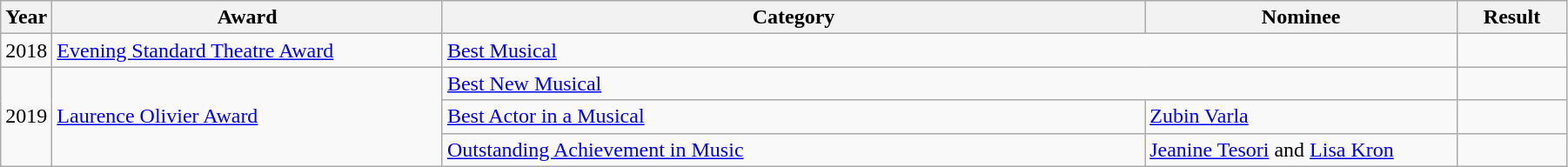<table class="wikitable" width="95%">
<tr>
<th width="3%">Year</th>
<th width="25%">Award</th>
<th width="45%">Category</th>
<th width="20%">Nominee</th>
<th width="8%">Result</th>
</tr>
<tr>
<td rowspan="1" style="text-align: center;">2018</td>
<td><a href='#'>Evening Standard Theatre Award</a></td>
<td colspan="2"><a href='#'>Best Musical</a></td>
<td></td>
</tr>
<tr>
<td rowspan="3" style="text-align: center;">2019</td>
<td rowspan="3"><a href='#'>Laurence Olivier Award</a></td>
<td colspan="2"><a href='#'>Best New Musical</a></td>
<td></td>
</tr>
<tr>
<td><a href='#'>Best Actor in a Musical</a></td>
<td><a href='#'>Zubin Varla</a></td>
<td></td>
</tr>
<tr>
<td><a href='#'>Outstanding Achievement in Music</a></td>
<td><a href='#'>Jeanine Tesori</a> and <a href='#'>Lisa Kron</a></td>
<td></td>
</tr>
</table>
